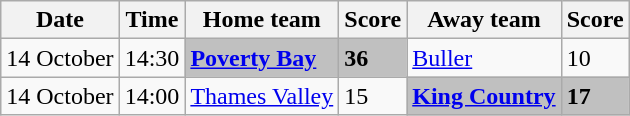<table class="wikitable">
<tr>
<th>Date</th>
<th>Time</th>
<th>Home team</th>
<th>Score</th>
<th>Away team</th>
<th>Score</th>
</tr>
<tr>
<td>14 October</td>
<td>14:30</td>
<td style="background:silver"><strong><a href='#'>Poverty Bay</a></strong></td>
<td style="background:silver"><strong>36</strong></td>
<td><a href='#'>Buller</a></td>
<td>10</td>
</tr>
<tr>
<td>14 October</td>
<td>14:00</td>
<td><a href='#'>Thames Valley</a></td>
<td>15</td>
<td style="background:silver"><strong><a href='#'>King Country</a></strong></td>
<td style="background:silver"><strong>17</strong></td>
</tr>
</table>
